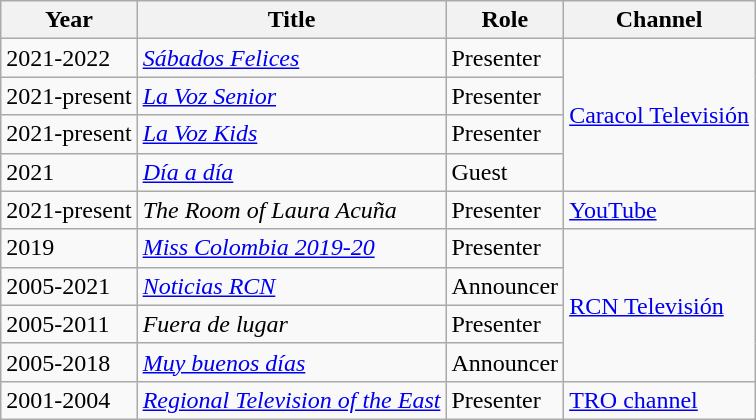<table class="wikitable">
<tr>
<th>Year</th>
<th>Title</th>
<th>Role</th>
<th>Channel</th>
</tr>
<tr>
<td>2021-2022</td>
<td><em><a href='#'>Sábados Felices</a></em></td>
<td>Presenter</td>
<td rowspan="4"><a href='#'>Caracol Televisión</a></td>
</tr>
<tr>
<td>2021-present</td>
<td><em><a href='#'>La Voz Senior</a></em></td>
<td>Presenter</td>
</tr>
<tr>
<td>2021-present</td>
<td><em><a href='#'>La Voz Kids</a></em></td>
<td>Presenter</td>
</tr>
<tr>
<td>2021</td>
<td><em><a href='#'>Día a día</a></em></td>
<td>Guest</td>
</tr>
<tr>
<td>2021-present</td>
<td><em>The Room of Laura Acuña</em></td>
<td>Presenter</td>
<td><a href='#'>YouTube</a></td>
</tr>
<tr>
<td>2019</td>
<td><a href='#'><em>Miss Colombia 2019-20</em></a></td>
<td>Presenter</td>
<td rowspan="4"><a href='#'>RCN Televisión</a></td>
</tr>
<tr>
<td>2005-2021</td>
<td><em><a href='#'>Noticias RCN</a></em></td>
<td>Announcer</td>
</tr>
<tr>
<td>2005-2011</td>
<td><em>Fuera de lugar</em></td>
<td>Presenter</td>
</tr>
<tr>
<td>2005-2018</td>
<td><em><a href='#'>Muy buenos días</a></em></td>
<td>Announcer</td>
</tr>
<tr>
<td>2001-2004</td>
<td><em><a href='#'>Regional Television of the East</a></em></td>
<td>Presenter</td>
<td><a href='#'>TRO channel</a></td>
</tr>
</table>
